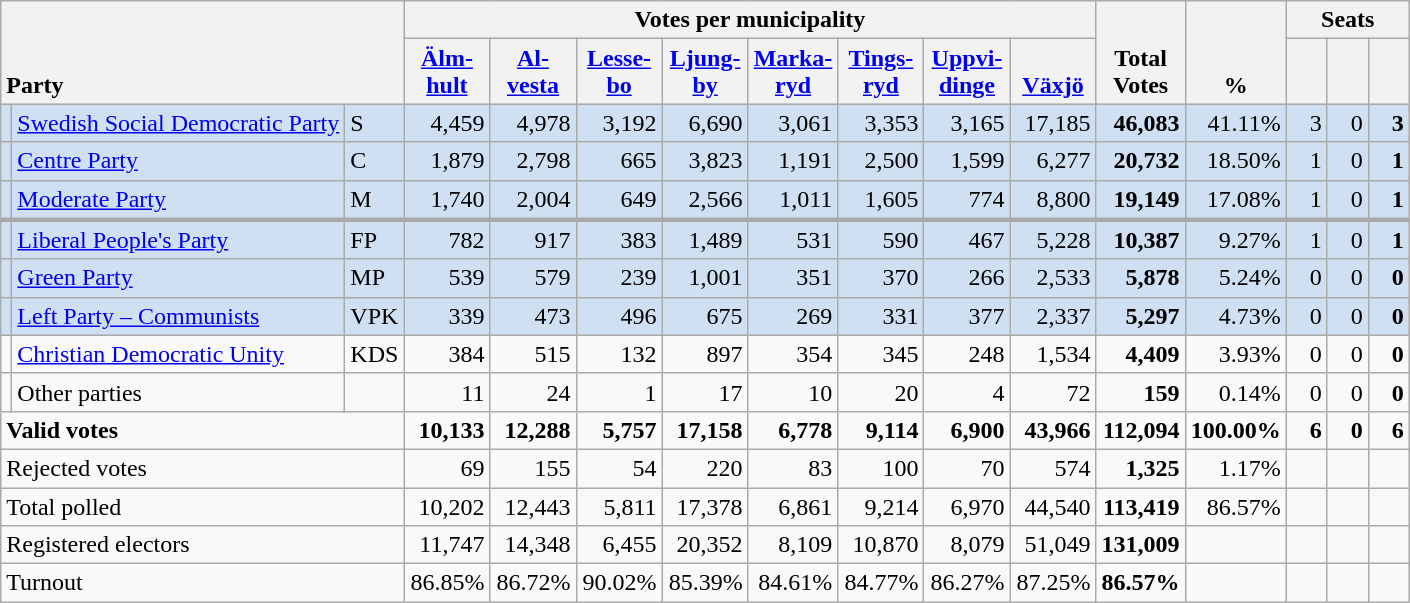<table class="wikitable" border="1" style="text-align:right;">
<tr>
<th style="text-align:left;" valign=bottom rowspan=2 colspan=3>Party</th>
<th colspan=8>Votes per municipality</th>
<th align=center valign=bottom rowspan=2 width="50">Total Votes</th>
<th align=center valign=bottom rowspan=2 width="50">%</th>
<th colspan=3>Seats</th>
</tr>
<tr>
<th align=center valign=bottom width="50"><a href='#'>Älm- hult</a></th>
<th align=center valign=bottom width="50"><a href='#'>Al- vesta</a></th>
<th align=center valign=bottom width="50"><a href='#'>Lesse- bo</a></th>
<th align=center valign=bottom width="50"><a href='#'>Ljung- by</a></th>
<th align=center valign=bottom width="50"><a href='#'>Marka- ryd</a></th>
<th align=center valign=bottom width="50"><a href='#'>Tings- ryd</a></th>
<th align=center valign=bottom width="50"><a href='#'>Uppvi- dinge</a></th>
<th align=center valign=bottom width="50"><a href='#'>Växjö</a></th>
<th align=center valign=bottom width="20"><small></small></th>
<th align=center valign=bottom width="20"><small><a href='#'></a></small></th>
<th align=center valign=bottom width="20"><small></small></th>
</tr>
<tr style="background:#CEE0F2;">
<td></td>
<td align=left style="white-space: nowrap;"><a href='#'>Swedish Social Democratic Party</a></td>
<td align=left>S</td>
<td>4,459</td>
<td>4,978</td>
<td>3,192</td>
<td>6,690</td>
<td>3,061</td>
<td>3,353</td>
<td>3,165</td>
<td>17,185</td>
<td><strong>46,083</strong></td>
<td>41.11%</td>
<td>3</td>
<td>0</td>
<td><strong>3</strong></td>
</tr>
<tr style="background:#CEE0F2;">
<td></td>
<td align=left><a href='#'>Centre Party</a></td>
<td align=left>C</td>
<td>1,879</td>
<td>2,798</td>
<td>665</td>
<td>3,823</td>
<td>1,191</td>
<td>2,500</td>
<td>1,599</td>
<td>6,277</td>
<td><strong>20,732</strong></td>
<td>18.50%</td>
<td>1</td>
<td>0</td>
<td><strong>1</strong></td>
</tr>
<tr style="background:#CEE0F2;">
<td></td>
<td align=left><a href='#'>Moderate Party</a></td>
<td align=left>M</td>
<td>1,740</td>
<td>2,004</td>
<td>649</td>
<td>2,566</td>
<td>1,011</td>
<td>1,605</td>
<td>774</td>
<td>8,800</td>
<td><strong>19,149</strong></td>
<td>17.08%</td>
<td>1</td>
<td>0</td>
<td><strong>1</strong></td>
</tr>
<tr style="background:#CEE0F2; border-top:3px solid darkgray;">
<td></td>
<td align=left><a href='#'>Liberal People's Party</a></td>
<td align=left>FP</td>
<td>782</td>
<td>917</td>
<td>383</td>
<td>1,489</td>
<td>531</td>
<td>590</td>
<td>467</td>
<td>5,228</td>
<td><strong>10,387</strong></td>
<td>9.27%</td>
<td>1</td>
<td>0</td>
<td><strong>1</strong></td>
</tr>
<tr style="background:#CEE0F2;">
<td></td>
<td align=left><a href='#'>Green Party</a></td>
<td align=left>MP</td>
<td>539</td>
<td>579</td>
<td>239</td>
<td>1,001</td>
<td>351</td>
<td>370</td>
<td>266</td>
<td>2,533</td>
<td><strong>5,878</strong></td>
<td>5.24%</td>
<td>0</td>
<td>0</td>
<td><strong>0</strong></td>
</tr>
<tr style="background:#CEE0F2;">
<td></td>
<td align=left><a href='#'>Left Party – Communists</a></td>
<td align=left>VPK</td>
<td>339</td>
<td>473</td>
<td>496</td>
<td>675</td>
<td>269</td>
<td>331</td>
<td>377</td>
<td>2,337</td>
<td><strong>5,297</strong></td>
<td>4.73%</td>
<td>0</td>
<td>0</td>
<td><strong>0</strong></td>
</tr>
<tr>
<td></td>
<td align=left><a href='#'>Christian Democratic Unity</a></td>
<td align=left>KDS</td>
<td>384</td>
<td>515</td>
<td>132</td>
<td>897</td>
<td>354</td>
<td>345</td>
<td>248</td>
<td>1,534</td>
<td><strong>4,409</strong></td>
<td>3.93%</td>
<td>0</td>
<td>0</td>
<td><strong>0</strong></td>
</tr>
<tr>
<td></td>
<td align=left>Other parties</td>
<td></td>
<td>11</td>
<td>24</td>
<td>1</td>
<td>17</td>
<td>10</td>
<td>20</td>
<td>4</td>
<td>72</td>
<td><strong>159</strong></td>
<td>0.14%</td>
<td>0</td>
<td>0</td>
<td><strong>0</strong></td>
</tr>
<tr style="font-weight:bold">
<td align=left colspan=3>Valid votes</td>
<td>10,133</td>
<td>12,288</td>
<td>5,757</td>
<td>17,158</td>
<td>6,778</td>
<td>9,114</td>
<td>6,900</td>
<td>43,966</td>
<td>112,094</td>
<td>100.00%</td>
<td>6</td>
<td>0</td>
<td>6</td>
</tr>
<tr>
<td align=left colspan=3>Rejected votes</td>
<td>69</td>
<td>155</td>
<td>54</td>
<td>220</td>
<td>83</td>
<td>100</td>
<td>70</td>
<td>574</td>
<td><strong>1,325</strong></td>
<td>1.17%</td>
<td></td>
<td></td>
<td></td>
</tr>
<tr>
<td align=left colspan=3>Total polled</td>
<td>10,202</td>
<td>12,443</td>
<td>5,811</td>
<td>17,378</td>
<td>6,861</td>
<td>9,214</td>
<td>6,970</td>
<td>44,540</td>
<td><strong>113,419</strong></td>
<td>86.57%</td>
<td></td>
<td></td>
<td></td>
</tr>
<tr>
<td align=left colspan=3>Registered electors</td>
<td>11,747</td>
<td>14,348</td>
<td>6,455</td>
<td>20,352</td>
<td>8,109</td>
<td>10,870</td>
<td>8,079</td>
<td>51,049</td>
<td><strong>131,009</strong></td>
<td></td>
<td></td>
<td></td>
<td></td>
</tr>
<tr>
<td align=left colspan=3>Turnout</td>
<td>86.85%</td>
<td>86.72%</td>
<td>90.02%</td>
<td>85.39%</td>
<td>84.61%</td>
<td>84.77%</td>
<td>86.27%</td>
<td>87.25%</td>
<td><strong>86.57%</strong></td>
<td></td>
<td></td>
<td></td>
<td></td>
</tr>
</table>
